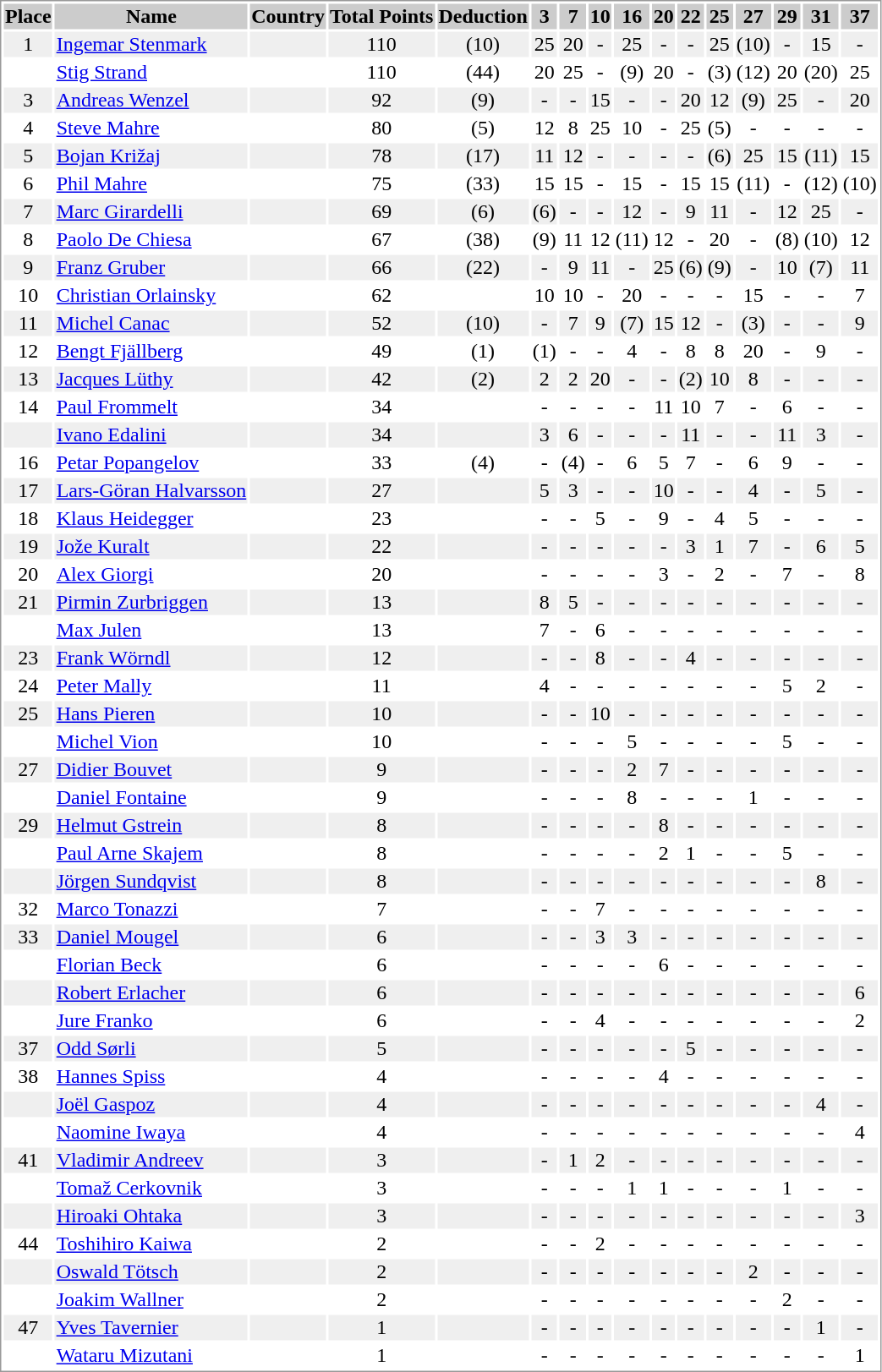<table border="0" style="border: 1px solid #999; background-color:#FFFFFF; text-align:center">
<tr align="center" bgcolor="#CCCCCC">
<th>Place</th>
<th>Name</th>
<th>Country</th>
<th>Total Points</th>
<th>Deduction</th>
<th>3</th>
<th>7</th>
<th>10</th>
<th>16</th>
<th>20</th>
<th>22</th>
<th>25</th>
<th>27</th>
<th>29</th>
<th>31</th>
<th>37</th>
</tr>
<tr bgcolor="#EFEFEF">
<td>1</td>
<td align="left"><a href='#'>Ingemar Stenmark</a></td>
<td align="left"></td>
<td>110</td>
<td>(10)</td>
<td>25</td>
<td>20</td>
<td>-</td>
<td>25</td>
<td>-</td>
<td>-</td>
<td>25</td>
<td>(10)</td>
<td>-</td>
<td>15</td>
<td>-</td>
</tr>
<tr>
<td></td>
<td align="left"><a href='#'>Stig Strand</a></td>
<td align="left"></td>
<td>110</td>
<td>(44)</td>
<td>20</td>
<td>25</td>
<td>-</td>
<td>(9)</td>
<td>20</td>
<td>-</td>
<td>(3)</td>
<td>(12)</td>
<td>20</td>
<td>(20)</td>
<td>25</td>
</tr>
<tr bgcolor="#EFEFEF">
<td>3</td>
<td align="left"><a href='#'>Andreas Wenzel</a></td>
<td align="left"></td>
<td>92</td>
<td>(9)</td>
<td>-</td>
<td>-</td>
<td>15</td>
<td>-</td>
<td>-</td>
<td>20</td>
<td>12</td>
<td>(9)</td>
<td>25</td>
<td>-</td>
<td>20</td>
</tr>
<tr>
<td>4</td>
<td align="left"><a href='#'>Steve Mahre</a></td>
<td align="left"></td>
<td>80</td>
<td>(5)</td>
<td>12</td>
<td>8</td>
<td>25</td>
<td>10</td>
<td>-</td>
<td>25</td>
<td>(5)</td>
<td>-</td>
<td>-</td>
<td>-</td>
<td>-</td>
</tr>
<tr bgcolor="#EFEFEF">
<td>5</td>
<td align="left"><a href='#'>Bojan Križaj</a></td>
<td align="left"></td>
<td>78</td>
<td>(17)</td>
<td>11</td>
<td>12</td>
<td>-</td>
<td>-</td>
<td>-</td>
<td>-</td>
<td>(6)</td>
<td>25</td>
<td>15</td>
<td>(11)</td>
<td>15</td>
</tr>
<tr>
<td>6</td>
<td align="left"><a href='#'>Phil Mahre</a></td>
<td align="left"></td>
<td>75</td>
<td>(33)</td>
<td>15</td>
<td>15</td>
<td>-</td>
<td>15</td>
<td>-</td>
<td>15</td>
<td>15</td>
<td>(11)</td>
<td>-</td>
<td>(12)</td>
<td>(10)</td>
</tr>
<tr bgcolor="#EFEFEF">
<td>7</td>
<td align="left"><a href='#'>Marc Girardelli</a></td>
<td align="left"></td>
<td>69</td>
<td>(6)</td>
<td>(6)</td>
<td>-</td>
<td>-</td>
<td>12</td>
<td>-</td>
<td>9</td>
<td>11</td>
<td>-</td>
<td>12</td>
<td>25</td>
<td>-</td>
</tr>
<tr>
<td>8</td>
<td align="left"><a href='#'>Paolo De Chiesa</a></td>
<td align="left"></td>
<td>67</td>
<td>(38)</td>
<td>(9)</td>
<td>11</td>
<td>12</td>
<td>(11)</td>
<td>12</td>
<td>-</td>
<td>20</td>
<td>-</td>
<td>(8)</td>
<td>(10)</td>
<td>12</td>
</tr>
<tr bgcolor="#EFEFEF">
<td>9</td>
<td align="left"><a href='#'>Franz Gruber</a></td>
<td align="left"></td>
<td>66</td>
<td>(22)</td>
<td>-</td>
<td>9</td>
<td>11</td>
<td>-</td>
<td>25</td>
<td>(6)</td>
<td>(9)</td>
<td>-</td>
<td>10</td>
<td>(7)</td>
<td>11</td>
</tr>
<tr>
<td>10</td>
<td align="left"><a href='#'>Christian Orlainsky</a></td>
<td align="left"></td>
<td>62</td>
<td></td>
<td>10</td>
<td>10</td>
<td>-</td>
<td>20</td>
<td>-</td>
<td>-</td>
<td>-</td>
<td>15</td>
<td>-</td>
<td>-</td>
<td>7</td>
</tr>
<tr bgcolor="#EFEFEF">
<td>11</td>
<td align="left"><a href='#'>Michel Canac</a></td>
<td align="left"></td>
<td>52</td>
<td>(10)</td>
<td>-</td>
<td>7</td>
<td>9</td>
<td>(7)</td>
<td>15</td>
<td>12</td>
<td>-</td>
<td>(3)</td>
<td>-</td>
<td>-</td>
<td>9</td>
</tr>
<tr>
<td>12</td>
<td align="left"><a href='#'>Bengt Fjällberg</a></td>
<td align="left"></td>
<td>49</td>
<td>(1)</td>
<td>(1)</td>
<td>-</td>
<td>-</td>
<td>4</td>
<td>-</td>
<td>8</td>
<td>8</td>
<td>20</td>
<td>-</td>
<td>9</td>
<td>-</td>
</tr>
<tr bgcolor="#EFEFEF">
<td>13</td>
<td align="left"><a href='#'>Jacques Lüthy</a></td>
<td align="left"></td>
<td>42</td>
<td>(2)</td>
<td>2</td>
<td>2</td>
<td>20</td>
<td>-</td>
<td>-</td>
<td>(2)</td>
<td>10</td>
<td>8</td>
<td>-</td>
<td>-</td>
<td>-</td>
</tr>
<tr>
<td>14</td>
<td align="left"><a href='#'>Paul Frommelt</a></td>
<td align="left"></td>
<td>34</td>
<td></td>
<td>-</td>
<td>-</td>
<td>-</td>
<td>-</td>
<td>11</td>
<td>10</td>
<td>7</td>
<td>-</td>
<td>6</td>
<td>-</td>
<td>-</td>
</tr>
<tr bgcolor="#EFEFEF">
<td></td>
<td align="left"><a href='#'>Ivano Edalini</a></td>
<td align="left"></td>
<td>34</td>
<td></td>
<td>3</td>
<td>6</td>
<td>-</td>
<td>-</td>
<td>-</td>
<td>11</td>
<td>-</td>
<td>-</td>
<td>11</td>
<td>3</td>
<td>-</td>
</tr>
<tr>
<td>16</td>
<td align="left"><a href='#'>Petar Popangelov</a></td>
<td align="left"></td>
<td>33</td>
<td>(4)</td>
<td>-</td>
<td>(4)</td>
<td>-</td>
<td>6</td>
<td>5</td>
<td>7</td>
<td>-</td>
<td>6</td>
<td>9</td>
<td>-</td>
<td>-</td>
</tr>
<tr bgcolor="#EFEFEF">
<td>17</td>
<td align="left"><a href='#'>Lars-Göran Halvarsson</a></td>
<td align="left"></td>
<td>27</td>
<td></td>
<td>5</td>
<td>3</td>
<td>-</td>
<td>-</td>
<td>10</td>
<td>-</td>
<td>-</td>
<td>4</td>
<td>-</td>
<td>5</td>
<td>-</td>
</tr>
<tr>
<td>18</td>
<td align="left"><a href='#'>Klaus Heidegger</a></td>
<td align="left"></td>
<td>23</td>
<td></td>
<td>-</td>
<td>-</td>
<td>5</td>
<td>-</td>
<td>9</td>
<td>-</td>
<td>4</td>
<td>5</td>
<td>-</td>
<td>-</td>
<td>-</td>
</tr>
<tr bgcolor="#EFEFEF">
<td>19</td>
<td align="left"><a href='#'>Jože Kuralt</a></td>
<td align="left"></td>
<td>22</td>
<td></td>
<td>-</td>
<td>-</td>
<td>-</td>
<td>-</td>
<td>-</td>
<td>3</td>
<td>1</td>
<td>7</td>
<td>-</td>
<td>6</td>
<td>5</td>
</tr>
<tr>
<td>20</td>
<td align="left"><a href='#'>Alex Giorgi</a></td>
<td align="left"></td>
<td>20</td>
<td></td>
<td>-</td>
<td>-</td>
<td>-</td>
<td>-</td>
<td>3</td>
<td>-</td>
<td>2</td>
<td>-</td>
<td>7</td>
<td>-</td>
<td>8</td>
</tr>
<tr bgcolor="#EFEFEF">
<td>21</td>
<td align="left"><a href='#'>Pirmin Zurbriggen</a></td>
<td align="left"></td>
<td>13</td>
<td></td>
<td>8</td>
<td>5</td>
<td>-</td>
<td>-</td>
<td>-</td>
<td>-</td>
<td>-</td>
<td>-</td>
<td>-</td>
<td>-</td>
<td>-</td>
</tr>
<tr>
<td></td>
<td align="left"><a href='#'>Max Julen</a></td>
<td align="left"></td>
<td>13</td>
<td></td>
<td>7</td>
<td>-</td>
<td>6</td>
<td>-</td>
<td>-</td>
<td>-</td>
<td>-</td>
<td>-</td>
<td>-</td>
<td>-</td>
<td>-</td>
</tr>
<tr bgcolor="#EFEFEF">
<td>23</td>
<td align="left"><a href='#'>Frank Wörndl</a></td>
<td align="left"></td>
<td>12</td>
<td></td>
<td>-</td>
<td>-</td>
<td>8</td>
<td>-</td>
<td>-</td>
<td>4</td>
<td>-</td>
<td>-</td>
<td>-</td>
<td>-</td>
<td>-</td>
</tr>
<tr>
<td>24</td>
<td align="left"><a href='#'>Peter Mally</a></td>
<td align="left"></td>
<td>11</td>
<td></td>
<td>4</td>
<td>-</td>
<td>-</td>
<td>-</td>
<td>-</td>
<td>-</td>
<td>-</td>
<td>-</td>
<td>5</td>
<td>2</td>
<td>-</td>
</tr>
<tr bgcolor="#EFEFEF">
<td>25</td>
<td align="left"><a href='#'>Hans Pieren</a></td>
<td align="left"></td>
<td>10</td>
<td></td>
<td>-</td>
<td>-</td>
<td>10</td>
<td>-</td>
<td>-</td>
<td>-</td>
<td>-</td>
<td>-</td>
<td>-</td>
<td>-</td>
<td>-</td>
</tr>
<tr>
<td></td>
<td align="left"><a href='#'>Michel Vion</a></td>
<td align="left"></td>
<td>10</td>
<td></td>
<td>-</td>
<td>-</td>
<td>-</td>
<td>5</td>
<td>-</td>
<td>-</td>
<td>-</td>
<td>-</td>
<td>5</td>
<td>-</td>
<td>-</td>
</tr>
<tr bgcolor="#EFEFEF">
<td>27</td>
<td align="left"><a href='#'>Didier Bouvet</a></td>
<td align="left"></td>
<td>9</td>
<td></td>
<td>-</td>
<td>-</td>
<td>-</td>
<td>2</td>
<td>7</td>
<td>-</td>
<td>-</td>
<td>-</td>
<td>-</td>
<td>-</td>
<td>-</td>
</tr>
<tr>
<td></td>
<td align="left"><a href='#'>Daniel Fontaine</a></td>
<td align="left"></td>
<td>9</td>
<td></td>
<td>-</td>
<td>-</td>
<td>-</td>
<td>8</td>
<td>-</td>
<td>-</td>
<td>-</td>
<td>1</td>
<td>-</td>
<td>-</td>
<td>-</td>
</tr>
<tr bgcolor="#EFEFEF">
<td>29</td>
<td align="left"><a href='#'>Helmut Gstrein</a></td>
<td align="left"></td>
<td>8</td>
<td></td>
<td>-</td>
<td>-</td>
<td>-</td>
<td>-</td>
<td>8</td>
<td>-</td>
<td>-</td>
<td>-</td>
<td>-</td>
<td>-</td>
<td>-</td>
</tr>
<tr>
<td></td>
<td align="left"><a href='#'>Paul Arne Skajem</a></td>
<td align="left"></td>
<td>8</td>
<td></td>
<td>-</td>
<td>-</td>
<td>-</td>
<td>-</td>
<td>2</td>
<td>1</td>
<td>-</td>
<td>-</td>
<td>5</td>
<td>-</td>
<td>-</td>
</tr>
<tr bgcolor="#EFEFEF">
<td></td>
<td align="left"><a href='#'>Jörgen Sundqvist</a></td>
<td align="left"></td>
<td>8</td>
<td></td>
<td>-</td>
<td>-</td>
<td>-</td>
<td>-</td>
<td>-</td>
<td>-</td>
<td>-</td>
<td>-</td>
<td>-</td>
<td>8</td>
<td>-</td>
</tr>
<tr>
<td>32</td>
<td align="left"><a href='#'>Marco Tonazzi</a></td>
<td align="left"></td>
<td>7</td>
<td></td>
<td>-</td>
<td>-</td>
<td>7</td>
<td>-</td>
<td>-</td>
<td>-</td>
<td>-</td>
<td>-</td>
<td>-</td>
<td>-</td>
<td>-</td>
</tr>
<tr bgcolor="#EFEFEF">
<td>33</td>
<td align="left"><a href='#'>Daniel Mougel</a></td>
<td align="left"></td>
<td>6</td>
<td></td>
<td>-</td>
<td>-</td>
<td>3</td>
<td>3</td>
<td>-</td>
<td>-</td>
<td>-</td>
<td>-</td>
<td>-</td>
<td>-</td>
<td>-</td>
</tr>
<tr>
<td></td>
<td align="left"><a href='#'>Florian Beck</a></td>
<td align="left"></td>
<td>6</td>
<td></td>
<td>-</td>
<td>-</td>
<td>-</td>
<td>-</td>
<td>6</td>
<td>-</td>
<td>-</td>
<td>-</td>
<td>-</td>
<td>-</td>
<td>-</td>
</tr>
<tr bgcolor="#EFEFEF">
<td></td>
<td align="left"><a href='#'>Robert Erlacher</a></td>
<td align="left"></td>
<td>6</td>
<td></td>
<td>-</td>
<td>-</td>
<td>-</td>
<td>-</td>
<td>-</td>
<td>-</td>
<td>-</td>
<td>-</td>
<td>-</td>
<td>-</td>
<td>6</td>
</tr>
<tr>
<td></td>
<td align="left"><a href='#'>Jure Franko</a></td>
<td align="left"></td>
<td>6</td>
<td></td>
<td>-</td>
<td>-</td>
<td>4</td>
<td>-</td>
<td>-</td>
<td>-</td>
<td>-</td>
<td>-</td>
<td>-</td>
<td>-</td>
<td>2</td>
</tr>
<tr bgcolor="#EFEFEF">
<td>37</td>
<td align="left"><a href='#'>Odd Sørli</a></td>
<td align="left"></td>
<td>5</td>
<td></td>
<td>-</td>
<td>-</td>
<td>-</td>
<td>-</td>
<td>-</td>
<td>5</td>
<td>-</td>
<td>-</td>
<td>-</td>
<td>-</td>
<td>-</td>
</tr>
<tr>
<td>38</td>
<td align="left"><a href='#'>Hannes Spiss</a></td>
<td align="left"></td>
<td>4</td>
<td></td>
<td>-</td>
<td>-</td>
<td>-</td>
<td>-</td>
<td>4</td>
<td>-</td>
<td>-</td>
<td>-</td>
<td>-</td>
<td>-</td>
<td>-</td>
</tr>
<tr bgcolor="#EFEFEF">
<td></td>
<td align="left"><a href='#'>Joël Gaspoz</a></td>
<td align="left"></td>
<td>4</td>
<td></td>
<td>-</td>
<td>-</td>
<td>-</td>
<td>-</td>
<td>-</td>
<td>-</td>
<td>-</td>
<td>-</td>
<td>-</td>
<td>4</td>
<td>-</td>
</tr>
<tr>
<td></td>
<td align="left"><a href='#'>Naomine Iwaya</a></td>
<td align="left"></td>
<td>4</td>
<td></td>
<td>-</td>
<td>-</td>
<td>-</td>
<td>-</td>
<td>-</td>
<td>-</td>
<td>-</td>
<td>-</td>
<td>-</td>
<td>-</td>
<td>4</td>
</tr>
<tr bgcolor="#EFEFEF">
<td>41</td>
<td align="left"><a href='#'>Vladimir Andreev</a></td>
<td align="left"></td>
<td>3</td>
<td></td>
<td>-</td>
<td>1</td>
<td>2</td>
<td>-</td>
<td>-</td>
<td>-</td>
<td>-</td>
<td>-</td>
<td>-</td>
<td>-</td>
<td>-</td>
</tr>
<tr>
<td></td>
<td align="left"><a href='#'>Tomaž Cerkovnik</a></td>
<td align="left"></td>
<td>3</td>
<td></td>
<td>-</td>
<td>-</td>
<td>-</td>
<td>1</td>
<td>1</td>
<td>-</td>
<td>-</td>
<td>-</td>
<td>1</td>
<td>-</td>
<td>-</td>
</tr>
<tr bgcolor="#EFEFEF">
<td></td>
<td align="left"><a href='#'>Hiroaki Ohtaka</a></td>
<td align="left"></td>
<td>3</td>
<td></td>
<td>-</td>
<td>-</td>
<td>-</td>
<td>-</td>
<td>-</td>
<td>-</td>
<td>-</td>
<td>-</td>
<td>-</td>
<td>-</td>
<td>3</td>
</tr>
<tr>
<td>44</td>
<td align="left"><a href='#'>Toshihiro Kaiwa</a></td>
<td align="left"></td>
<td>2</td>
<td></td>
<td>-</td>
<td>-</td>
<td>2</td>
<td>-</td>
<td>-</td>
<td>-</td>
<td>-</td>
<td>-</td>
<td>-</td>
<td>-</td>
<td>-</td>
</tr>
<tr bgcolor="#EFEFEF">
<td></td>
<td align="left"><a href='#'>Oswald Tötsch</a></td>
<td align="left"></td>
<td>2</td>
<td></td>
<td>-</td>
<td>-</td>
<td>-</td>
<td>-</td>
<td>-</td>
<td>-</td>
<td>-</td>
<td>2</td>
<td>-</td>
<td>-</td>
<td>-</td>
</tr>
<tr>
<td></td>
<td align="left"><a href='#'>Joakim Wallner</a></td>
<td align="left"></td>
<td>2</td>
<td></td>
<td>-</td>
<td>-</td>
<td>-</td>
<td>-</td>
<td>-</td>
<td>-</td>
<td>-</td>
<td>-</td>
<td>2</td>
<td>-</td>
<td>-</td>
</tr>
<tr bgcolor="#EFEFEF">
<td>47</td>
<td align="left"><a href='#'>Yves Tavernier</a></td>
<td align="left"></td>
<td>1</td>
<td></td>
<td>-</td>
<td>-</td>
<td>-</td>
<td>-</td>
<td>-</td>
<td>-</td>
<td>-</td>
<td>-</td>
<td>-</td>
<td>1</td>
<td>-</td>
</tr>
<tr>
<td></td>
<td align="left"><a href='#'>Wataru Mizutani</a></td>
<td align="left"></td>
<td>1</td>
<td></td>
<td>-</td>
<td>-</td>
<td>-</td>
<td>-</td>
<td>-</td>
<td>-</td>
<td>-</td>
<td>-</td>
<td>-</td>
<td>-</td>
<td>1</td>
</tr>
</table>
